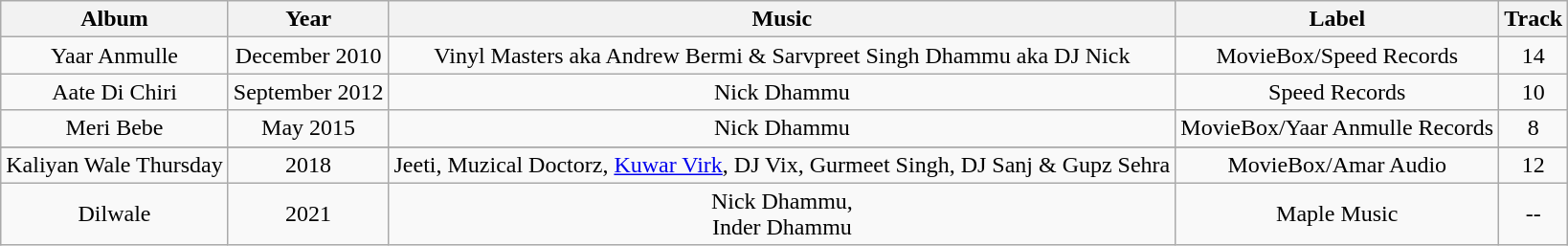<table class="wikitable" style="text-align:center;">
<tr>
<th>Album</th>
<th>Year</th>
<th>Music</th>
<th>Label</th>
<th>Track</th>
</tr>
<tr>
<td>Yaar Anmulle</td>
<td>December 2010</td>
<td>Vinyl Masters aka Andrew Bermi & Sarvpreet Singh Dhammu aka DJ Nick</td>
<td>MovieBox/Speed Records</td>
<td>14</td>
</tr>
<tr>
<td>Aate Di Chiri</td>
<td>September 2012</td>
<td>Nick Dhammu</td>
<td>Speed Records</td>
<td>10</td>
</tr>
<tr>
<td>Meri Bebe</td>
<td>May 2015</td>
<td>Nick Dhammu</td>
<td>MovieBox/Yaar Anmulle Records</td>
<td>8</td>
</tr>
<tr>
</tr>
<tr>
<td>Kaliyan Wale Thursday</td>
<td>2018</td>
<td>Jeeti, Muzical Doctorz, <a href='#'>Kuwar Virk</a>, DJ Vix, Gurmeet Singh, DJ Sanj & Gupz Sehra</td>
<td>MovieBox/Amar Audio</td>
<td>12</td>
</tr>
<tr>
<td>Dilwale</td>
<td>2021</td>
<td>Nick Dhammu,<br>Inder Dhammu</td>
<td>Maple Music</td>
<td>--</td>
</tr>
</table>
